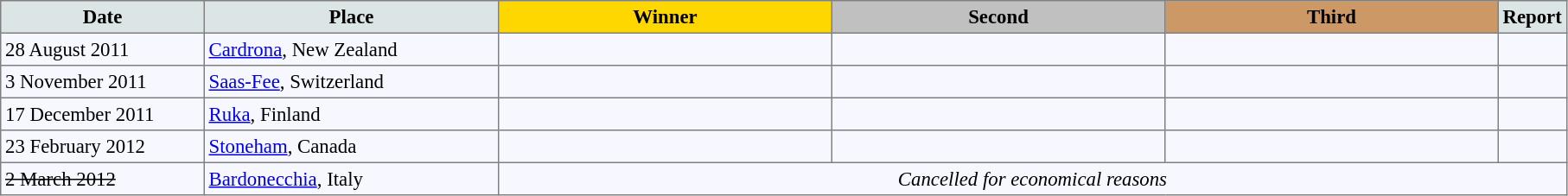<table bgcolor="#f7f8ff" cellpadding="3" cellspacing="0" border="1" style="font-size: 95%; border: gray solid 1px; border-collapse: collapse;">
<tr bgcolor="#CCCCCC">
<td align="center" bgcolor="#DCE5E5" width="150"><strong>Date</strong></td>
<td align="center" bgcolor="#DCE5E5" width="220"><strong>Place</strong></td>
<td align="center" bgcolor="gold" width="250"><strong>Winner</strong></td>
<td align="center" bgcolor="silver" width="250"><strong>Second</strong></td>
<td align="center" bgcolor="CC9966" width="250"><strong>Third</strong></td>
<td align="center" bgcolor="#DCE5E5"><strong>Report</strong></td>
</tr>
<tr align="left">
<td>28 August 2011</td>
<td> <a href='#'>Cardrona</a>, New Zealand</td>
<td></td>
<td></td>
<td></td>
<td></td>
</tr>
<tr align="left">
<td>3 November 2011</td>
<td> <a href='#'>Saas-Fee</a>, Switzerland</td>
<td></td>
<td></td>
<td></td>
<td></td>
</tr>
<tr align="left">
<td>17 December 2011</td>
<td> <a href='#'>Ruka</a>, Finland</td>
<td></td>
<td></td>
<td></td>
<td></td>
</tr>
<tr align="left">
<td>23 February 2012</td>
<td> <a href='#'>Stoneham</a>, Canada</td>
<td></td>
<td></td>
<td></td>
<td></td>
</tr>
<tr align="left">
<td><s>2 March 2012</s></td>
<td> <a href='#'>Bardonecchia</a>, Italy</td>
<td colspan="4" align="center"><em>Cancelled for economical reasons</em></td>
</tr>
</table>
